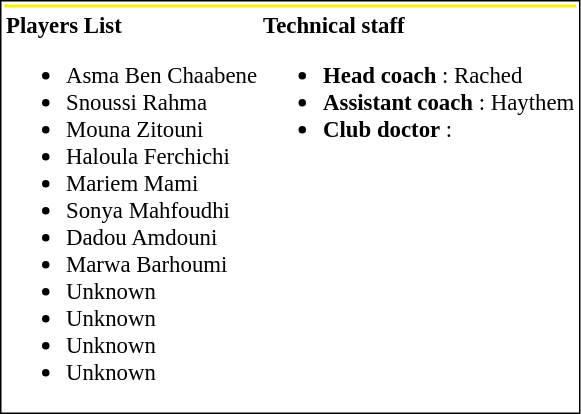<table class="toccolours" style="border: #000000 solid 1px; background: #FFFFFF; font-size: 95%">
<tr>
<th colspan="5" style="background-color:#FFEF00;"></th>
</tr>
<tr>
<td style="fnto-size: 95%;" valign="top"><strong>Players List</strong><br><ul><li>  Asma Ben Chaabene</li><li>  Snoussi Rahma</li><li>  Mouna Zitouni</li><li>  Haloula Ferchichi</li><li>  Mariem Mami</li><li>  Sonya Mahfoudhi</li><li>  Dadou Amdouni</li><li>  Marwa Barhoumi</li><li>  Unknown</li><li>  Unknown</li><li>  Unknown</li><li>  Unknown</li></ul></td>
<td style="fnto-size: 95%;" valign="top"><strong>Technical staff</strong><br><ul><li><strong>Head coach</strong> :  Rached</li><li><strong>Assistant coach</strong> :  Haythem</li><li><strong>Club doctor</strong> : </li></ul></td>
</tr>
</table>
